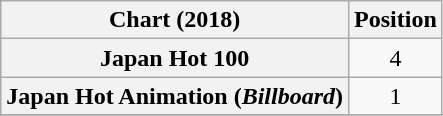<table class="wikitable plainrowheaders">
<tr>
<th>Chart (2018)</th>
<th>Position</th>
</tr>
<tr>
<th scope="row">Japan Hot 100</th>
<td align="center">4</td>
</tr>
<tr>
<th scope="row">Japan Hot Animation (<em>Billboard</em>)</th>
<td align="center">1</td>
</tr>
<tr>
</tr>
</table>
